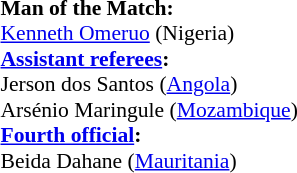<table width=50% style="font-size: 90%">
<tr>
<td><br><strong>Man of the Match:</strong>
<br><a href='#'>Kenneth Omeruo</a> (Nigeria)<br><strong><a href='#'>Assistant referees</a>:</strong>
<br>Jerson dos Santos (<a href='#'>Angola</a>)<br>Arsénio Maringule (<a href='#'>Mozambique</a>)
<br><strong><a href='#'>Fourth official</a>:</strong>
<br>Beida Dahane (<a href='#'>Mauritania</a>)</td>
</tr>
</table>
